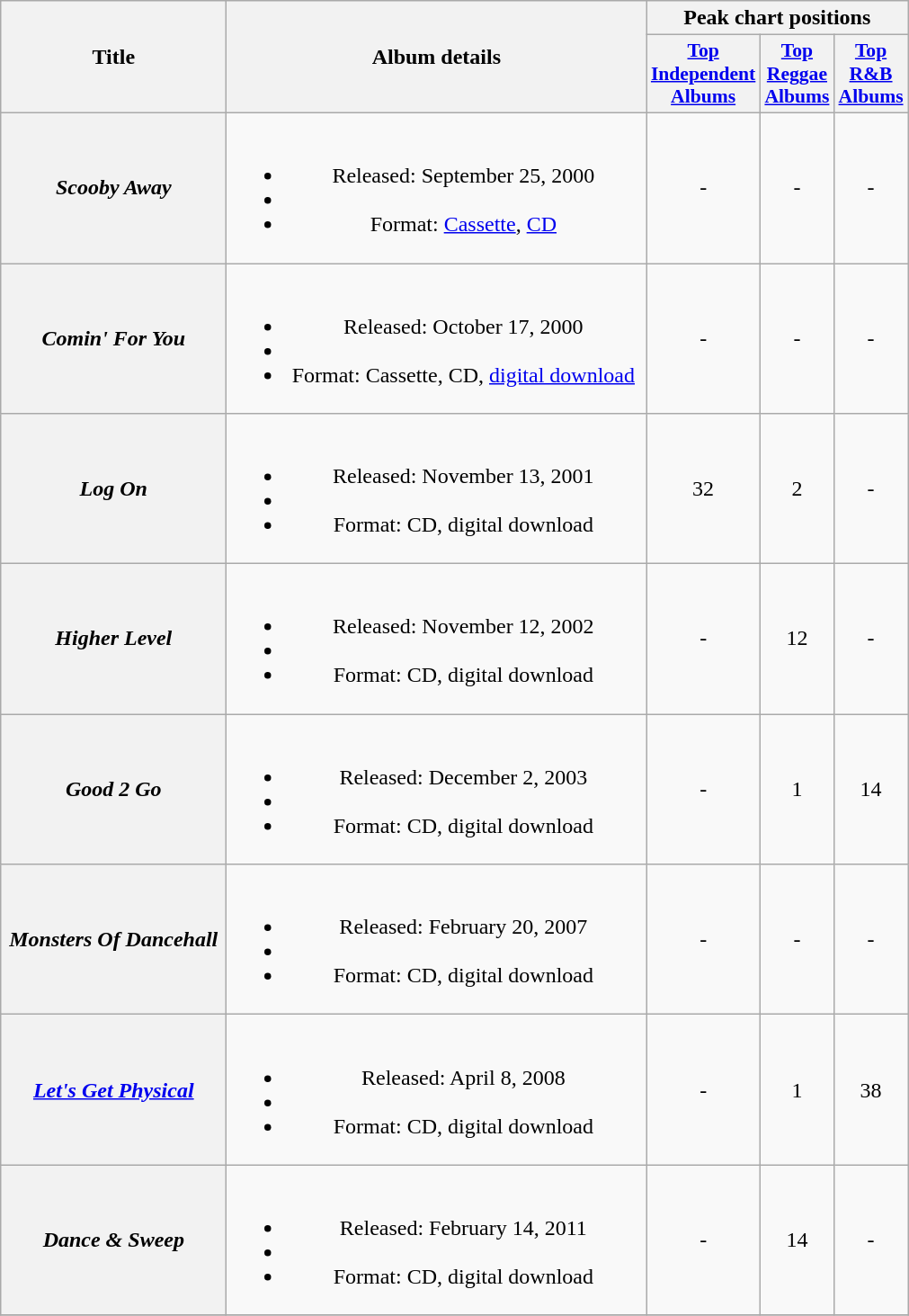<table class="wikitable plainrowheaders" style="text-align:center;" border="1">
<tr>
<th scope="col" rowspan="2" style="width:10em;">Title</th>
<th scope="col" rowspan="2" style="width:19em;">Album details</th>
<th scope="col" colspan="3">Peak chart positions</th>
</tr>
<tr>
<th style="width:3em;font-size:90%;"><a href='#'>Top Independent Albums</a><br></th>
<th style="width:3em;font-size:90%;"><a href='#'>Top Reggae Albums</a><br></th>
<th style="width:3em;font-size:90%;"><a href='#'>Top R&B Albums</a><br></th>
</tr>
<tr>
<th scope="row"><em>Scooby Away</em></th>
<td><br><ul><li>Released: September 25, 2000</li><li></li><li>Format: <a href='#'>Cassette</a>, <a href='#'>CD</a></li></ul></td>
<td>-</td>
<td>-</td>
<td>-</td>
</tr>
<tr>
<th scope="row"><em>Comin' For You</em></th>
<td><br><ul><li>Released: October 17, 2000</li><li></li><li>Format: Cassette, CD, <a href='#'>digital download</a></li></ul></td>
<td>-</td>
<td>-</td>
<td>-</td>
</tr>
<tr>
<th scope="row"><em>Log On</em></th>
<td><br><ul><li>Released:  November 13, 2001</li><li></li><li>Format: CD, digital download</li></ul></td>
<td>32</td>
<td>2</td>
<td>-</td>
</tr>
<tr>
<th scope="row"><em>Higher Level</em></th>
<td><br><ul><li>Released: November 12, 2002</li><li></li><li>Format: CD, digital download</li></ul></td>
<td>-</td>
<td>12</td>
<td>-</td>
</tr>
<tr>
<th scope="row"><em>Good 2 Go</em></th>
<td><br><ul><li>Released: December 2, 2003</li><li></li><li>Format: CD, digital download</li></ul></td>
<td>-</td>
<td>1</td>
<td>14</td>
</tr>
<tr>
<th scope="row"><em>Monsters Of Dancehall</em></th>
<td><br><ul><li>Released: February 20, 2007</li><li></li><li>Format: CD, digital download</li></ul></td>
<td>-</td>
<td>-</td>
<td>-</td>
</tr>
<tr>
<th scope="row"><em><a href='#'>Let's Get Physical</a></em></th>
<td><br><ul><li>Released: April 8, 2008</li><li></li><li>Format: CD, digital download</li></ul></td>
<td>-</td>
<td>1</td>
<td>38</td>
</tr>
<tr>
<th scope="row"><em>Dance & Sweep</em></th>
<td><br><ul><li>Released: February 14, 2011</li><li></li><li>Format: CD, digital download</li></ul></td>
<td>-</td>
<td>14</td>
<td>-</td>
</tr>
<tr>
</tr>
</table>
